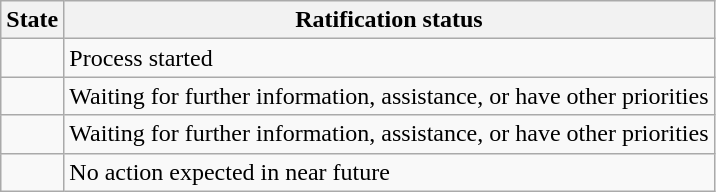<table class="wikitable sortable">
<tr>
<th>State</th>
<th>Ratification status</th>
</tr>
<tr>
<td></td>
<td>Process started</td>
</tr>
<tr>
<td></td>
<td>Waiting for further information, assistance, or have other priorities</td>
</tr>
<tr>
<td></td>
<td>Waiting for further information, assistance, or have other priorities</td>
</tr>
<tr>
<td></td>
<td>No action expected in near future</td>
</tr>
</table>
